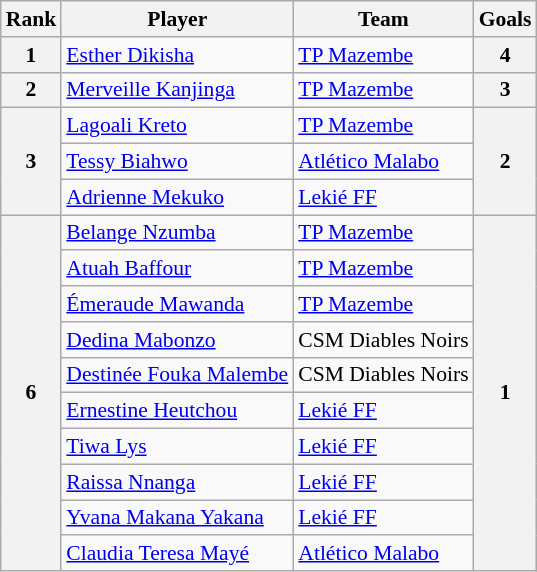<table class="wikitable" style="text-align:center; font-size:90%">
<tr>
<th>Rank</th>
<th>Player</th>
<th>Team</th>
<th>Goals</th>
</tr>
<tr>
<th rowspan=1>1</th>
<td align=left> <a href='#'>Esther Dikisha</a></td>
<td align=left> <a href='#'>TP Mazembe</a></td>
<th rowspan=1>4</th>
</tr>
<tr>
<th rowspan=1>2</th>
<td align=left> <a href='#'>Merveille Kanjinga</a></td>
<td align=left> <a href='#'>TP Mazembe</a></td>
<th rowspan=1>3</th>
</tr>
<tr>
<th rowspan=3>3</th>
<td align=left> <a href='#'>Lagoali Kreto</a></td>
<td align=left> <a href='#'>TP Mazembe</a></td>
<th rowspan=3>2</th>
</tr>
<tr>
<td align=left> <a href='#'>Tessy Biahwo</a></td>
<td align=left> <a href='#'>Atlético Malabo</a></td>
</tr>
<tr>
<td align=left> <a href='#'>Adrienne Mekuko</a></td>
<td align=left> <a href='#'>Lekié FF</a></td>
</tr>
<tr>
<th rowspan=10>6</th>
<td align=left> <a href='#'>Belange Nzumba</a></td>
<td align=left> <a href='#'>TP Mazembe</a></td>
<th rowspan=10>1</th>
</tr>
<tr>
<td align=left> <a href='#'>Atuah Baffour</a></td>
<td align=left> <a href='#'>TP Mazembe</a></td>
</tr>
<tr>
<td align=left> <a href='#'>Émeraude Mawanda</a></td>
<td align=left> <a href='#'>TP Mazembe</a></td>
</tr>
<tr>
<td align=left> <a href='#'>Dedina Mabonzo</a></td>
<td align=left> CSM Diables Noirs</td>
</tr>
<tr>
<td align=left> <a href='#'>Destinée Fouka Malembe</a></td>
<td align=left> CSM Diables Noirs</td>
</tr>
<tr>
<td align=left> <a href='#'>Ernestine Heutchou</a></td>
<td align=left> <a href='#'>Lekié FF</a></td>
</tr>
<tr>
<td align=left> <a href='#'>Tiwa Lys</a></td>
<td align=left> <a href='#'>Lekié FF</a></td>
</tr>
<tr>
<td align=left> <a href='#'>Raissa Nnanga</a></td>
<td align=left> <a href='#'>Lekié FF</a></td>
</tr>
<tr>
<td align=left> <a href='#'>Yvana Makana Yakana</a></td>
<td align=left> <a href='#'>Lekié FF</a></td>
</tr>
<tr>
<td align=left> <a href='#'>Claudia Teresa Mayé</a></td>
<td align=left> <a href='#'>Atlético Malabo</a></td>
</tr>
</table>
